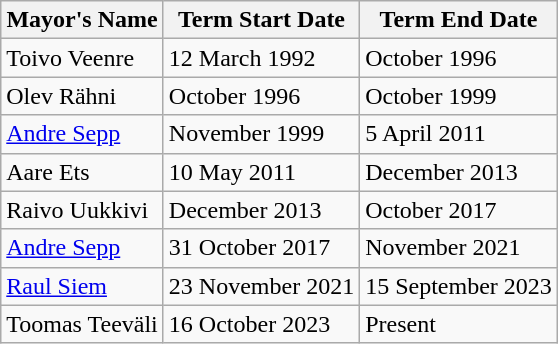<table class="wikitable">
<tr>
<th>Mayor's Name</th>
<th>Term Start Date</th>
<th>Term End Date</th>
</tr>
<tr>
<td>Toivo Veenre</td>
<td>12 March 1992</td>
<td>October 1996</td>
</tr>
<tr>
<td>Olev Rähni</td>
<td>October 1996</td>
<td>October 1999</td>
</tr>
<tr>
<td><a href='#'>Andre Sepp</a></td>
<td>November 1999</td>
<td>5 April 2011</td>
</tr>
<tr>
<td>Aare Ets</td>
<td>10 May 2011</td>
<td>December 2013</td>
</tr>
<tr>
<td>Raivo Uukkivi</td>
<td>December 2013</td>
<td>October 2017</td>
</tr>
<tr>
<td><a href='#'>Andre Sepp</a></td>
<td>31 October 2017</td>
<td>November 2021</td>
</tr>
<tr>
<td><a href='#'>Raul Siem</a></td>
<td>23 November 2021</td>
<td>15 September 2023</td>
</tr>
<tr>
<td>Toomas Teeväli</td>
<td>16 October 2023</td>
<td>Present</td>
</tr>
</table>
